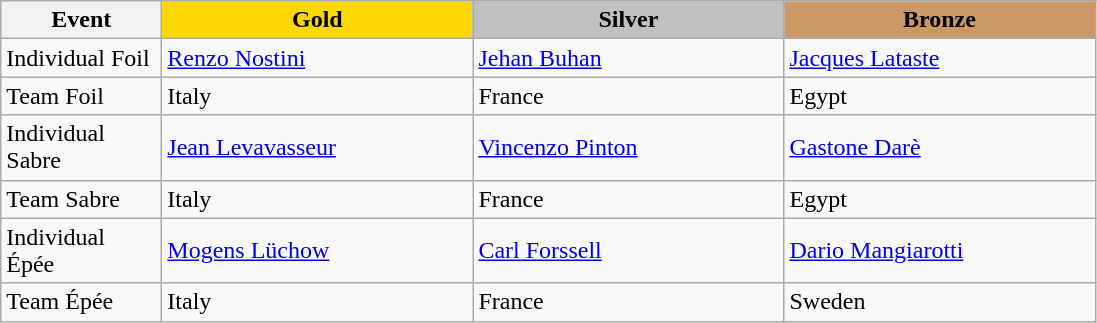<table class="wikitable">
<tr>
<th width="100">Event</th>
<th style="background-color:gold;" width="200"> Gold</th>
<th style="background-color:silver;" width="200"> Silver</th>
<th style="background-color:#CC9966;" width="200"> Bronze</th>
</tr>
<tr>
<td>Individual Foil</td>
<td> <a href='#'>Renzo Nostini</a></td>
<td> <a href='#'>Jehan Buhan</a></td>
<td> <a href='#'>Jacques Lataste</a></td>
</tr>
<tr>
<td>Team Foil</td>
<td> Italy</td>
<td> France</td>
<td> Egypt</td>
</tr>
<tr>
<td>Individual Sabre</td>
<td> <a href='#'>Jean Levavasseur</a></td>
<td> <a href='#'>Vincenzo Pinton</a></td>
<td> <a href='#'>Gastone Darè</a></td>
</tr>
<tr>
<td>Team Sabre</td>
<td> Italy</td>
<td> France</td>
<td> Egypt</td>
</tr>
<tr>
<td>Individual Épée</td>
<td> <a href='#'>Mogens Lüchow</a></td>
<td> <a href='#'>Carl Forssell</a></td>
<td> <a href='#'>Dario Mangiarotti</a></td>
</tr>
<tr>
<td>Team Épée</td>
<td> Italy</td>
<td> France</td>
<td> Sweden</td>
</tr>
</table>
